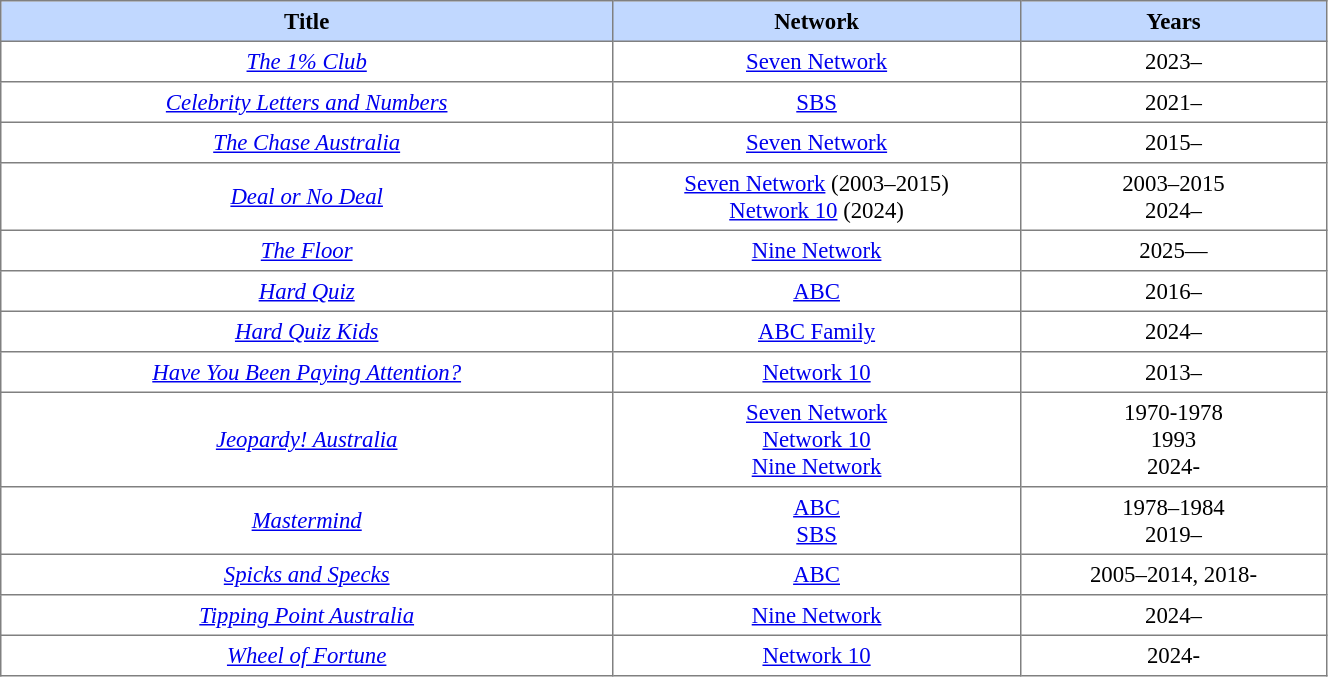<table border="1" cellpadding="4" cellspacing="0"  style="text-align:center; font-size:95%; border-collapse:collapse; width:70%;">
<tr style="background:#C1D8FF;">
<th style="width:30%;">Title</th>
<th style="width:20%;">Network</th>
<th style="width:15%;">Years</th>
</tr>
<tr>
<td><em><a href='#'>The 1% Club</a> </em></td>
<td><a href='#'>Seven Network</a></td>
<td>2023–</td>
</tr>
<tr>
<td><em><a href='#'>Celebrity Letters and Numbers</a></em></td>
<td><a href='#'>SBS</a></td>
<td>2021–</td>
</tr>
<tr>
<td><em><a href='#'>The Chase Australia</a></em></td>
<td><a href='#'>Seven Network</a></td>
<td>2015–</td>
</tr>
<tr>
<td><em><a href='#'>Deal or No Deal</a></em></td>
<td><a href='#'>Seven Network</a> (2003–2015)<br><a href='#'>Network 10</a> (2024)</td>
<td>2003–2015<br>2024–</td>
</tr>
<tr>
<td><em><a href='#'> The Floor</a></em></td>
<td><a href='#'>Nine Network</a></td>
<td>2025—</td>
</tr>
<tr>
<td><em><a href='#'>Hard Quiz</a></em></td>
<td><a href='#'>ABC</a></td>
<td>2016–</td>
</tr>
<tr>
<td><em><a href='#'>Hard Quiz Kids</a></em></td>
<td><a href='#'>ABC Family</a></td>
<td>2024–</td>
</tr>
<tr>
<td><em><a href='#'>Have You Been Paying Attention?</a></em></td>
<td><a href='#'>Network 10</a></td>
<td>2013–</td>
</tr>
<tr>
<td><em><a href='#'>Jeopardy! Australia</a></em></td>
<td><a href='#'>Seven Network</a><br><a href='#'>Network 10</a><br><a href='#'>Nine Network</a></td>
<td>1970-1978<br>1993<br>2024-</td>
</tr>
<tr>
<td><em><a href='#'>Mastermind</a></em></td>
<td><a href='#'>ABC</a><br><a href='#'>SBS</a></td>
<td>1978–1984<br>2019–</td>
</tr>
<tr>
<td><em><a href='#'>Spicks and Specks</a></em></td>
<td><a href='#'>ABC</a></td>
<td>2005–2014, 2018-</td>
</tr>
<tr>
<td><em><a href='#'>Tipping Point Australia</a></em></td>
<td><a href='#'>Nine Network</a></td>
<td>2024–</td>
</tr>
<tr>
<td><em><a href='#'>Wheel of Fortune</a></em></td>
<td><a href='#'>Network 10</a></td>
<td>2024-</td>
</tr>
</table>
